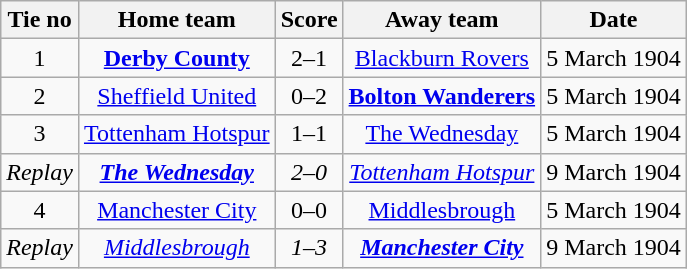<table class="wikitable" style="text-align: center">
<tr>
<th>Tie no</th>
<th>Home team</th>
<th>Score</th>
<th>Away team</th>
<th>Date</th>
</tr>
<tr>
<td>1</td>
<td><strong><a href='#'>Derby County</a></strong></td>
<td>2–1</td>
<td><a href='#'>Blackburn Rovers</a></td>
<td>5 March 1904</td>
</tr>
<tr>
<td>2</td>
<td><a href='#'>Sheffield United</a></td>
<td>0–2</td>
<td><strong><a href='#'>Bolton Wanderers</a></strong></td>
<td>5 March 1904</td>
</tr>
<tr>
<td>3</td>
<td><a href='#'>Tottenham Hotspur</a></td>
<td>1–1</td>
<td><a href='#'>The Wednesday</a></td>
<td>5 March 1904</td>
</tr>
<tr>
<td><em>Replay</em></td>
<td><strong><em><a href='#'>The Wednesday</a></em></strong></td>
<td><em>2–0</em></td>
<td><em><a href='#'>Tottenham Hotspur</a></em></td>
<td>9 March 1904</td>
</tr>
<tr>
<td>4</td>
<td><a href='#'>Manchester City</a></td>
<td>0–0</td>
<td><a href='#'>Middlesbrough</a></td>
<td>5 March 1904</td>
</tr>
<tr>
<td><em>Replay</em></td>
<td><em><a href='#'>Middlesbrough</a></em></td>
<td><em>1–3</em></td>
<td><strong><em><a href='#'>Manchester City</a></em></strong></td>
<td>9 March 1904</td>
</tr>
</table>
